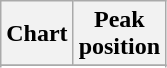<table class="wikitable">
<tr>
<th>Chart</th>
<th>Peak<br>position</th>
</tr>
<tr>
</tr>
<tr>
</tr>
<tr>
</tr>
</table>
